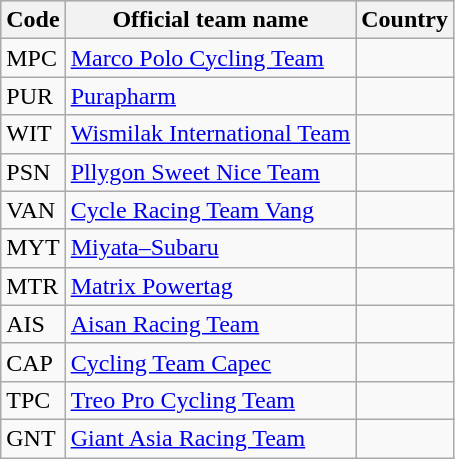<table class="wikitable">
<tr style="background:#ccccff;">
<th>Code</th>
<th>Official team name</th>
<th>Country</th>
</tr>
<tr>
<td>MPC</td>
<td><a href='#'>Marco Polo Cycling Team</a></td>
<td></td>
</tr>
<tr>
<td>PUR</td>
<td><a href='#'>Purapharm</a></td>
<td></td>
</tr>
<tr>
<td>WIT</td>
<td><a href='#'>Wismilak International Team</a></td>
<td></td>
</tr>
<tr>
<td>PSN</td>
<td><a href='#'>Pllygon Sweet Nice Team</a></td>
<td></td>
</tr>
<tr>
<td>VAN</td>
<td><a href='#'>Cycle Racing Team Vang</a></td>
<td></td>
</tr>
<tr>
<td>MYT</td>
<td><a href='#'>Miyata–Subaru</a></td>
<td></td>
</tr>
<tr>
<td>MTR</td>
<td><a href='#'>Matrix Powertag</a></td>
<td></td>
</tr>
<tr>
<td>AIS</td>
<td><a href='#'>Aisan Racing Team</a></td>
<td></td>
</tr>
<tr>
<td>CAP</td>
<td><a href='#'>Cycling Team Capec</a></td>
<td></td>
</tr>
<tr>
<td>TPC</td>
<td><a href='#'>Treo Pro Cycling Team</a></td>
<td></td>
</tr>
<tr>
<td>GNT</td>
<td><a href='#'>Giant Asia Racing Team</a></td>
<td></td>
</tr>
</table>
